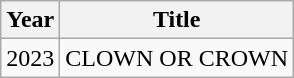<table class="wikitable">
<tr>
<th>Year</th>
<th>Title</th>
</tr>
<tr>
<td>2023</td>
<td>CLOWN OR CROWN</td>
</tr>
</table>
